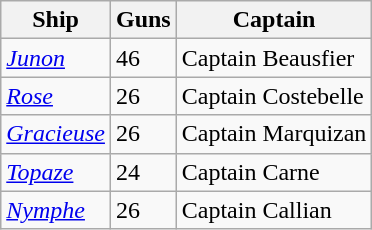<table class="wikitable" style="text-align:left">
<tr>
<th width="%">Ship</th>
<th width="%">Guns</th>
<th width="%">Captain</th>
</tr>
<tr valign="top">
<td><a href='#'><em>Junon</em></a></td>
<td>46</td>
<td>Captain Beausfier</td>
</tr>
<tr valign="top">
<td><a href='#'><em>Rose</em></a></td>
<td>26</td>
<td>Captain Costebelle</td>
</tr>
<tr valign="top">
<td><a href='#'><em>Gracieuse</em></a></td>
<td>26</td>
<td>Captain Marquizan</td>
</tr>
<tr valign="top">
<td><a href='#'><em>Topaze</em></a></td>
<td>24</td>
<td>Captain Carne</td>
</tr>
<tr valign="top">
<td><a href='#'><em>Nymphe</em></a></td>
<td>26</td>
<td>Captain Callian</td>
</tr>
</table>
